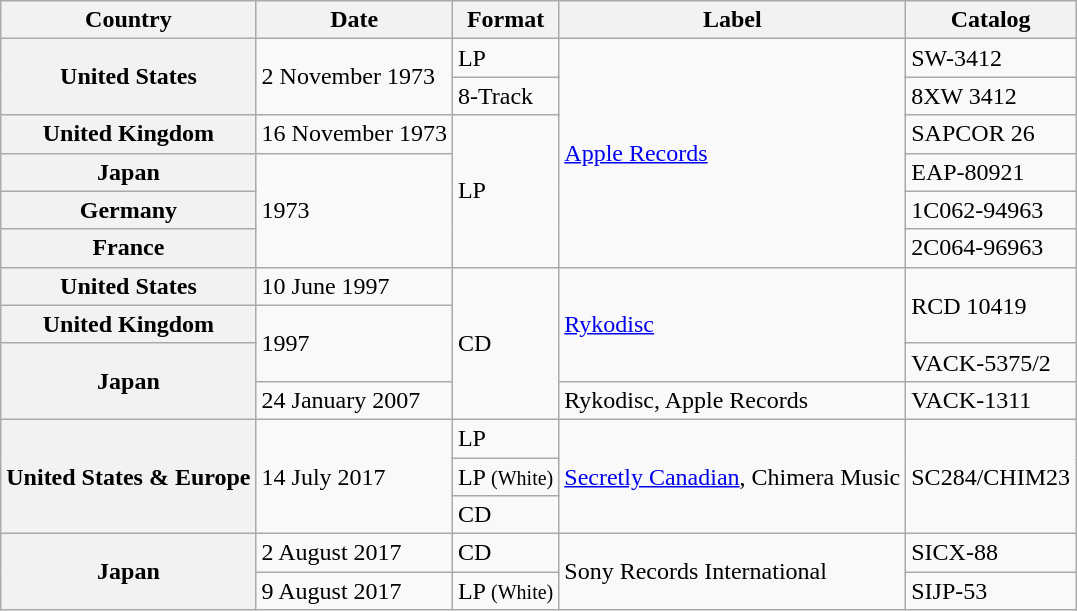<table class="wikitable plainrowheaders">
<tr>
<th scope="col">Country</th>
<th scope="col">Date</th>
<th scope="col">Format</th>
<th scope="col">Label</th>
<th scope="col">Catalog</th>
</tr>
<tr>
<th scope="row" rowspan="2">United States</th>
<td rowspan="2">2 November 1973</td>
<td>LP</td>
<td rowspan="6"><a href='#'>Apple Records</a></td>
<td>SW-3412</td>
</tr>
<tr>
<td>8-Track</td>
<td>8XW 3412</td>
</tr>
<tr>
<th scope="row">United Kingdom</th>
<td>16 November 1973</td>
<td rowspan="4">LP</td>
<td>SAPCOR 26</td>
</tr>
<tr>
<th scope="row">Japan</th>
<td rowspan="3">1973</td>
<td>EAP-80921 </td>
</tr>
<tr>
<th scope="row">Germany</th>
<td>1C062-94963</td>
</tr>
<tr>
<th scope="row">France</th>
<td>2C064-96963</td>
</tr>
<tr>
<th scope="row">United States</th>
<td>10 June 1997</td>
<td rowspan="4">CD</td>
<td rowspan="3"><a href='#'>Rykodisc</a></td>
<td rowspan="2">RCD 10419</td>
</tr>
<tr>
<th scope="row">United Kingdom</th>
<td rowspan="2">1997</td>
</tr>
<tr>
<th scope="row" rowspan="2">Japan</th>
<td>VACK-5375/2</td>
</tr>
<tr>
<td>24 January 2007</td>
<td>Rykodisc, Apple Records</td>
<td>VACK-1311</td>
</tr>
<tr>
<th scope="row" rowspan="3">United States & Europe</th>
<td rowspan="3">14 July 2017</td>
<td>LP</td>
<td rowspan="3"><a href='#'>Secretly Canadian</a>, Chimera Music</td>
<td rowspan="3">SC284/CHIM23</td>
</tr>
<tr>
<td>LP <small>(White)</small></td>
</tr>
<tr>
<td>CD</td>
</tr>
<tr>
<th scope="row" rowspan="2">Japan</th>
<td>2 August 2017</td>
<td>CD</td>
<td rowspan="2">Sony Records International</td>
<td>SICX-88</td>
</tr>
<tr>
<td>9 August 2017</td>
<td>LP <small>(White)</small></td>
<td>SIJP-53</td>
</tr>
</table>
